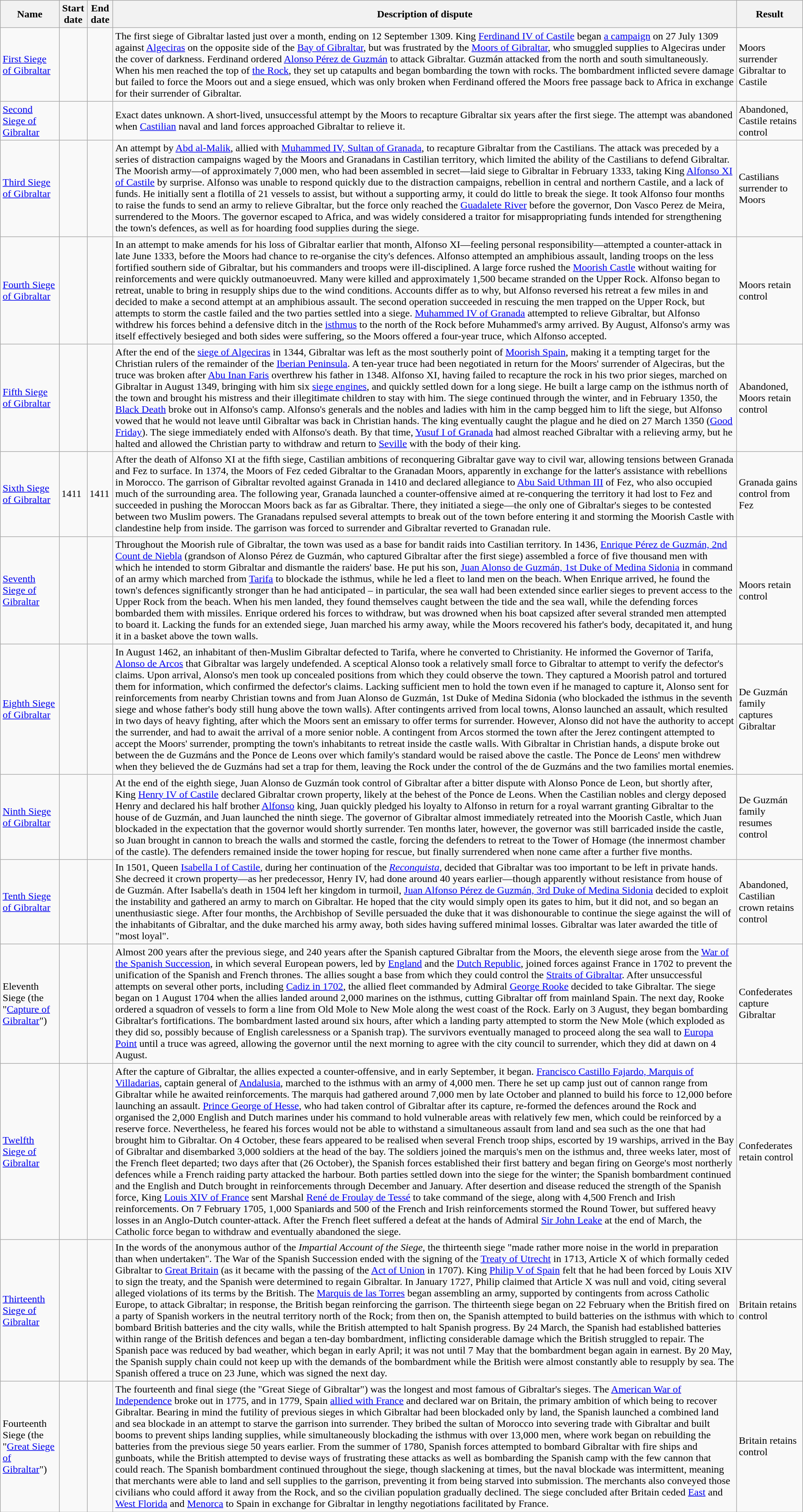<table class="wikitable sortable plainrowheaders" style="margin-right: 0;">
<tr>
<th scope="col" class="unsortable">Name</th>
<th scope="col">Start date</th>
<th scope="col">End date</th>
<th scope="col" class="unsortable">Description of dispute</th>
<th scope="col" class="unsortable">Result</th>
</tr>
<tr>
<td scope="row"><a href='#'>First Siege of Gibraltar</a></td>
<td></td>
<td></td>
<td>The first siege of Gibraltar lasted just over a month, ending on 12 September 1309. King <a href='#'>Ferdinand IV of Castile</a> began <a href='#'>a campaign</a> on 27 July 1309 against <a href='#'>Algeciras</a> on the opposite side of the <a href='#'>Bay of Gibraltar</a>, but was frustrated by the <a href='#'>Moors of Gibraltar</a>, who smuggled supplies to Algeciras under the cover of darkness. Ferdinand ordered <a href='#'>Alonso Pérez de Guzmán</a> to attack Gibraltar. Guzmán attacked from the north and south simultaneously. When his men reached the top of <a href='#'>the Rock</a>, they set up catapults and began bombarding the town with rocks. The bombardment inflicted severe damage but failed to force the Moors out and a siege ensued, which was only broken when Ferdinand offered the Moors free passage back to Africa in exchange for their surrender of Gibraltar.</td>
<td>Moors surrender Gibraltar to Castile</td>
</tr>
<tr>
<td scope="row"><a href='#'>Second Siege of Gibraltar</a></td>
<td></td>
<td></td>
<td>Exact dates unknown. A short-lived, unsuccessful attempt by the Moors to recapture Gibraltar six years after the first siege. The attempt was abandoned when <a href='#'>Castilian</a> naval and land forces approached Gibraltar to relieve it.</td>
<td>Abandoned, Castile retains control</td>
</tr>
<tr>
<td scope="row"><a href='#'>Third Siege of Gibraltar</a></td>
<td></td>
<td></td>
<td>An attempt by <a href='#'>Abd al-Malik</a>, allied with <a href='#'>Muhammed IV, Sultan of Granada</a>, to recapture Gibraltar from the Castilians. The attack was preceded by a series of distraction campaigns waged by the Moors and Granadans in Castilian territory, which limited the ability of the Castilians to defend Gibraltar. The Moorish army—of approximately 7,000 men, who had been assembled in secret—laid siege to Gibraltar in February 1333, taking King <a href='#'>Alfonso XI of Castile</a> by surprise. Alfonso was unable to respond quickly due to the distraction campaigns, rebellion in central and northern Castile, and a lack of funds. He initially sent a flotilla of 21 vessels to assist, but without a supporting army, it could do little to break the siege. It took Alfonso four months to raise the funds to send an army to relieve Gibraltar, but the force only reached the <a href='#'>Guadalete River</a> before the governor, Don Vasco Perez de Meira, surrendered to the Moors. The governor escaped to Africa, and was widely considered a traitor for misappropriating funds intended for strengthening the town's defences, as well as for hoarding food supplies during the siege.</td>
<td>Castilians surrender to Moors</td>
</tr>
<tr>
<td scope="row"><a href='#'>Fourth Siege of Gibraltar</a></td>
<td></td>
<td></td>
<td>In an attempt to make amends for his loss of Gibraltar earlier that month, Alfonso XI—feeling personal responsibility—attempted a counter-attack in late June 1333, before the Moors had chance to re-organise the city's defences. Alfonso attempted an amphibious assault, landing troops on the less fortified southern side of Gibraltar, but his commanders and troops were ill-disciplined. A large force rushed the <a href='#'>Moorish Castle</a> without waiting for reinforcements and were quickly outmanoeuvred. Many were killed and approximately 1,500 became stranded on the Upper Rock. Alfonso began to retreat, unable to bring in resupply ships due to the wind conditions. Accounts differ as to why, but Alfonso reversed his retreat a few miles in and decided to make a second attempt at an amphibious assault. The second operation succeeded in rescuing the men trapped on the Upper Rock, but attempts to storm the castle failed and the two parties settled into a siege. <a href='#'>Muhammed IV of Granada</a> attempted to relieve Gibraltar, but Alfonso withdrew his forces behind a defensive ditch in the <a href='#'>isthmus</a> to the north of the Rock before Muhammed's army arrived. By August, Alfonso's army was itself effectively besieged and both sides were suffering, so the Moors offered a four-year truce, which Alfonso accepted.</td>
<td>Moors retain control</td>
</tr>
<tr>
<td scope="row"><a href='#'>Fifth Siege of Gibraltar</a></td>
<td></td>
<td></td>
<td>After the end of the <a href='#'>siege of Algeciras</a> in 1344, Gibraltar was left as the most southerly point of <a href='#'>Moorish Spain</a>, making it a tempting target for the Christian rulers of the remainder of the <a href='#'>Iberian Peninsula</a>. A ten-year truce had been negotiated in return for the Moors' surrender of Algeciras, but the truce was broken after <a href='#'>Abu Inan Faris</a> overthrew his father in 1348. Alfonso XI, having failed to recapture the rock in his two prior sieges, marched on Gibraltar in August 1349, bringing with him six <a href='#'>siege engines</a>, and quickly settled down for a long siege. He built a large camp on the isthmus north of the town and brought his mistress and their illegitimate children to stay with him. The siege continued through the winter, and in February 1350, the <a href='#'>Black Death</a> broke out in Alfonso's camp. Alfonso's generals and the nobles and ladies with him in the camp begged him to lift the siege, but Alfonso vowed that he would not leave until Gibraltar was back in Christian hands. The king eventually caught the plague and he died on 27 March 1350 (<a href='#'>Good Friday</a>). The siege immediately ended with Alfonso's death. By that time, <a href='#'>Yusuf I of Granada</a> had almost reached Gibraltar with a relieving army, but he halted and allowed the Christian party to withdraw and return to <a href='#'>Seville</a> with the body of their king.</td>
<td>Abandoned, Moors retain control</td>
</tr>
<tr>
<td scope="row"><a href='#'>Sixth Siege of Gibraltar</a></td>
<td>1411</td>
<td>1411</td>
<td>After the death of Alfonso XI at the fifth siege, Castilian ambitions of reconquering Gibraltar gave way to civil war, allowing tensions between Granada and Fez to surface. In 1374, the Moors of Fez ceded Gibraltar to the Granadan Moors, apparently in exchange for the latter's assistance with rebellions in Morocco. The garrison of Gibraltar revolted against Granada in 1410 and declared allegiance to <a href='#'>Abu Said Uthman III</a> of Fez, who also occupied much of the surrounding area. The following year, Granada launched a counter-offensive aimed at re-conquering the territory it had lost to Fez and succeeded in pushing the Moroccan Moors back as far as Gibraltar. There, they initiated a siege—the only one of Gibraltar's sieges to be contested between two Muslim powers. The Granadans repulsed several attempts to break out of the town before entering it and storming the Moorish Castle with clandestine help from inside. The garrison was forced to surrender and Gibraltar reverted to Granadan rule.</td>
<td>Granada gains control from Fez</td>
</tr>
<tr>
<td scope="row"><a href='#'>Seventh Siege of Gibraltar</a></td>
<td></td>
<td></td>
<td>Throughout the Moorish rule of Gibraltar, the town was used as a base for bandit raids into Castilian territory. In 1436, <a href='#'>Enrique Pérez de Guzmán, 2nd Count de Niebla</a> (grandson of Alonso Pérez de Guzmán, who captured Gibraltar after the first siege) assembled a force of five thousand men with which he intended to storm Gibraltar and dismantle the raiders' base. He put his son, <a href='#'>Juan Alonso de Guzmán, 1st Duke of Medina Sidonia</a> in command of an army which marched from <a href='#'>Tarifa</a> to blockade the isthmus, while he led a fleet to land men on the beach. When Enrique arrived, he found the town's defences significantly stronger than he had anticipated – in particular, the sea wall had been extended since earlier sieges to prevent access to the Upper Rock from the beach. When his men landed, they found themselves caught between the tide and the sea wall, while the defending forces bombarded them with missiles. Enrique ordered his forces to withdraw, but was drowned when his boat capsized after several stranded men attempted to board it. Lacking the funds for an extended siege, Juan marched his army away, while the Moors recovered his father's body, decapitated it, and hung it in a basket above the town walls.</td>
<td>Moors retain control</td>
</tr>
<tr>
<td scope="row"><a href='#'>Eighth Siege of Gibraltar</a></td>
<td></td>
<td></td>
<td>In August 1462, an inhabitant of then-Muslim Gibraltar defected to Tarifa, where he converted to Christianity. He informed the Governor of Tarifa, <a href='#'>Alonso de Arcos</a> that Gibraltar was largely undefended. A sceptical Alonso took a relatively small force to Gibraltar to attempt to verify the defector's claims. Upon arrival, Alonso's men took up concealed positions from which they could observe the town. They captured a Moorish patrol and tortured them for information, which confirmed the defector's claims. Lacking sufficient men to hold the town even if he managed to capture it, Alonso sent for reinforcements from nearby Christian towns and from Juan Alonso de Guzmán, 1st Duke of Medina Sidonia (who blockaded the isthmus in the seventh siege and whose father's body still hung above the town walls). After contingents arrived from local towns, Alonso launched an assault, which resulted in two days of heavy fighting, after which the Moors sent an emissary to offer terms for surrender. However, Alonso did not have the authority to accept the surrender, and had to await the arrival of a more senior noble. A contingent from Arcos stormed the town after the Jerez contingent attempted to accept the Moors' surrender, prompting the town's inhabitants to retreat inside the castle walls. With Gibraltar in Christian hands, a dispute broke out between the de Guzmáns and the Ponce de Leons over which family's standard would be raised above the castle. The Ponce de Leons' men withdrew when they believed the de Guzmáns had set a trap for them, leaving the Rock under the control of the de Guzmáns and the two families mortal enemies.</td>
<td>De Guzmán family captures Gibraltar</td>
</tr>
<tr>
<td scope="row"><a href='#'>Ninth Siege of Gibraltar</a></td>
<td></td>
<td></td>
<td>At the end of the eighth siege, Juan Alonso de Guzmán took control of Gibraltar after a bitter dispute with Alonso Ponce de Leon, but shortly after, King <a href='#'>Henry IV of Castile</a> declared Gibraltar crown property, likely at the behest of the Ponce de Leons. When the Castilian nobles and clergy deposed Henry and declared his half brother <a href='#'>Alfonso</a> king, Juan quickly pledged his loyalty to Alfonso in return for a royal warrant granting Gibraltar to the house of de Guzmán, and Juan launched the ninth siege. The governor of Gibraltar almost immediately retreated into the Moorish Castle, which Juan blockaded in the expectation that the governor would shortly surrender. Ten months later, however, the governor was still barricaded inside the castle, so Juan brought in cannon to breach the walls and stormed the castle, forcing the defenders to retreat to the Tower of Homage (the innermost chamber of the castle). The defenders remained inside the tower hoping for rescue, but finally surrendered when none came after a further five months.</td>
<td>De Guzmán family resumes control</td>
</tr>
<tr>
<td scope="row"><a href='#'>Tenth Siege of Gibraltar</a></td>
<td></td>
<td></td>
<td>In 1501, Queen <a href='#'>Isabella I of Castile</a>, during her continuation of the <em><a href='#'>Reconquista</a></em>, decided that Gibraltar was too important to be left in private hands. She decreed it crown property—as her predecessor, Henry IV, had done around 40 years earlier—though apparently without resistance from house of de Guzmán. After Isabella's death in 1504 left her kingdom in turmoil, <a href='#'>Juan Alfonso Pérez de Guzmán, 3rd Duke of Medina Sidonia</a> decided to exploit the instability and gathered an army to march on Gibraltar. He hoped that the city would simply open its gates to him, but it did not, and so began an unenthusiastic siege. After four months, the Archbishop of Seville persuaded the duke that it was dishonourable to continue the siege against the will of the inhabitants of Gibraltar, and the duke marched his army away, both sides having suffered minimal losses. Gibraltar was later awarded the title of "most loyal".</td>
<td>Abandoned, Castilian crown retains control</td>
</tr>
<tr>
<td scope="row">Eleventh Siege (the "<a href='#'>Capture of Gibraltar</a>")</td>
<td></td>
<td></td>
<td>Almost 200 years after the previous siege, and 240 years after the Spanish captured Gibraltar from the Moors, the eleventh siege arose from the <a href='#'>War of the Spanish Succession</a>, in which several European powers, led by <a href='#'>England</a> and the <a href='#'>Dutch Republic</a>, joined forces against France in 1702 to prevent the unification of the Spanish and French thrones. The allies sought a base from which they could control the <a href='#'>Straits of Gibraltar</a>. After unsuccessful attempts on several other ports, including <a href='#'>Cadiz in 1702</a>, the allied fleet commanded by Admiral <a href='#'>George Rooke</a> decided to take Gibraltar. The siege began on 1 August 1704 when the allies landed around 2,000 marines on the isthmus, cutting Gibraltar off from mainland Spain. The next day, Rooke ordered a squadron of vessels to form a line from Old Mole to New Mole along the west coast of the Rock. Early on 3 August, they began bombarding Gibraltar's fortifications. The bombardment lasted around six hours, after which a landing party attempted to storm the New Mole (which exploded as they did so, possibly because of English carelessness or a Spanish trap). The survivors eventually managed to proceed along the sea wall to <a href='#'>Europa Point</a> until a truce was agreed, allowing the governor until the next morning to agree with the city council to surrender, which they did at dawn on 4 August.</td>
<td>Confederates capture Gibraltar</td>
</tr>
<tr>
<td scope="row"><a href='#'>Twelfth Siege of Gibraltar</a></td>
<td></td>
<td></td>
<td>After the capture of Gibraltar, the allies expected a counter-offensive, and in early September, it began. <a href='#'>Francisco Castillo Fajardo, Marquis of Villadarias</a>, captain general of <a href='#'>Andalusia</a>, marched to the isthmus with an army of 4,000 men. There he set up camp just out of cannon range from Gibraltar while he awaited reinforcements. The marquis had gathered around 7,000 men by late October and planned to build his force to 12,000 before launching an assault. <a href='#'>Prince George of Hesse</a>, who had taken control of Gibraltar after its capture, re-formed the defences around the Rock and organised the 2,000 English and Dutch marines under his command to hold vulnerable areas with relatively few men, which could be reinforced by a reserve force. Nevertheless, he feared his forces would not be able to withstand a simultaneous assault from land and sea such as the one that had brought him to Gibraltar. On 4 October, these fears appeared to be realised when several French troop ships, escorted by 19 warships, arrived in the Bay of Gibraltar and disembarked 3,000 soldiers at the head of the bay. The soldiers joined the marquis's men on the isthmus and, three weeks later, most of the French fleet departed; two days after that (26 October), the Spanish forces established their first battery and began firing on George's most northerly defences while a French raiding party attacked the harbour. Both parties settled down into the siege for the winter; the Spanish bombardment continued and the English and Dutch brought in reinforcements through December and January. After desertion and disease reduced the strength of the Spanish force, King <a href='#'>Louis XIV of France</a> sent Marshal <a href='#'>René de Froulay de Tessé</a> to take command of the siege, along with 4,500 French and Irish reinforcements. On 7 February 1705, 1,000 Spaniards and 500 of the French and Irish reinforcements stormed the Round Tower, but suffered heavy losses in an Anglo-Dutch counter-attack. After the French fleet suffered a defeat at the hands of Admiral <a href='#'>Sir John Leake</a> at the end of March, the Catholic force began to withdraw and eventually abandoned the siege.</td>
<td>Confederates retain control</td>
</tr>
<tr>
<td scope="row"><a href='#'>Thirteenth Siege of Gibraltar</a></td>
<td></td>
<td></td>
<td>In the words of the anonymous author of the <em>Impartial Account of the Siege</em>, the thirteenth siege "made rather more noise in the world in preparation than when undertaken". The War of the Spanish Succession ended with the signing of the <a href='#'>Treaty of Utrecht</a> in 1713, Article X of which formally ceded Gibraltar to <a href='#'>Great Britain</a> (as it became with the passing of the <a href='#'>Act of Union</a> in 1707). King <a href='#'>Philip V of Spain</a> felt that he had been forced by Louis XIV to sign the treaty, and the Spanish were determined to regain Gibraltar. In January 1727, Philip claimed that Article X was null and void, citing several alleged violations of its terms by the British. The <a href='#'>Marquis de las Torres</a> began assembling an army, supported by contingents from across Catholic Europe, to attack Gibraltar; in response, the British began reinforcing the garrison. The thirteenth siege began on 22 February when the British fired on a party of Spanish workers in the neutral territory north of the Rock; from then on, the Spanish attempted to build batteries on the isthmus with which to bombard British batteries and the city walls, while the British attempted to halt Spanish progress. By 24 March, the Spanish had established batteries within range of the British defences and began a ten-day bombardment, inflicting considerable damage which the British struggled to repair. The Spanish pace was reduced by bad weather, which began in early April; it was not until 7 May that the bombardment began again in earnest. By 20 May, the Spanish supply chain could not keep up with the demands of the bombardment while the British were almost constantly able to resupply by sea. The Spanish offered a truce on 23 June, which was signed the next day.</td>
<td>Britain retains control</td>
</tr>
<tr>
<td scope="row">Fourteenth Siege (the "<a href='#'>Great Siege of Gibraltar</a>")</td>
<td></td>
<td></td>
<td>The fourteenth and final siege (the "Great Siege of Gibraltar") was the longest and most famous of Gibraltar's sieges. The <a href='#'>American War of Independence</a> broke out in 1775, and in 1779, Spain <a href='#'>allied with France</a> and declared war on Britain, the primary ambition of which being to recover Gibraltar. Bearing in mind the futility of previous sieges in which Gibraltar had been blockaded only by land, the Spanish launched a combined land and sea blockade in an attempt to starve the garrison into surrender. They bribed the sultan of Morocco into severing trade with Gibraltar and built booms to prevent ships landing supplies, while simultaneously blockading the isthmus with over 13,000 men, where work began on rebuilding the batteries from the previous siege 50 years earlier. From the summer of 1780, Spanish forces attempted to bombard Gibraltar with fire ships and gunboats, while the British attempted to devise ways of frustrating these attacks as well as bombarding the Spanish camp with the few cannon that could reach. The Spanish bombardment continued throughout the siege, though slackening at times, but the naval blockade was intermittent, meaning that merchants were able to land and sell supplies to the garrison, preventing it from being starved into submission. The merchants also conveyed those civilians who could afford it away from the Rock, and so the civilian population gradually declined. The siege concluded after Britain ceded <a href='#'>East</a> and <a href='#'>West Florida</a> and <a href='#'>Menorca</a> to Spain in exchange for Gibraltar in lengthy negotiations facilitated by France.</td>
<td>Britain retains control</td>
</tr>
</table>
